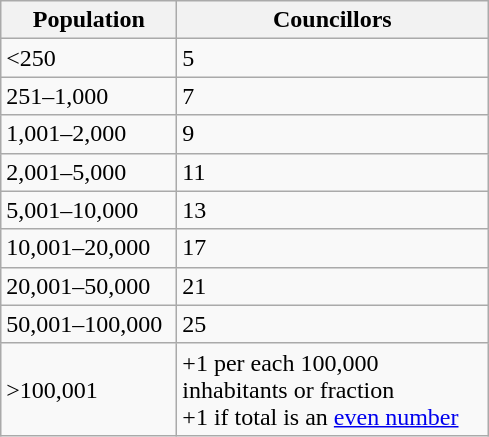<table class="wikitable" style="text-align:left;">
<tr>
<th width="110">Population</th>
<th width="200">Councillors</th>
</tr>
<tr>
<td><250</td>
<td>5</td>
</tr>
<tr>
<td>251–1,000</td>
<td>7</td>
</tr>
<tr>
<td>1,001–2,000</td>
<td>9</td>
</tr>
<tr>
<td>2,001–5,000</td>
<td>11</td>
</tr>
<tr>
<td>5,001–10,000</td>
<td>13</td>
</tr>
<tr>
<td>10,001–20,000</td>
<td>17</td>
</tr>
<tr>
<td>20,001–50,000</td>
<td>21</td>
</tr>
<tr>
<td>50,001–100,000</td>
<td>25</td>
</tr>
<tr>
<td>>100,001</td>
<td>+1 per each 100,000 inhabitants or fraction<br>+1 if total is an <a href='#'>even number</a></td>
</tr>
</table>
